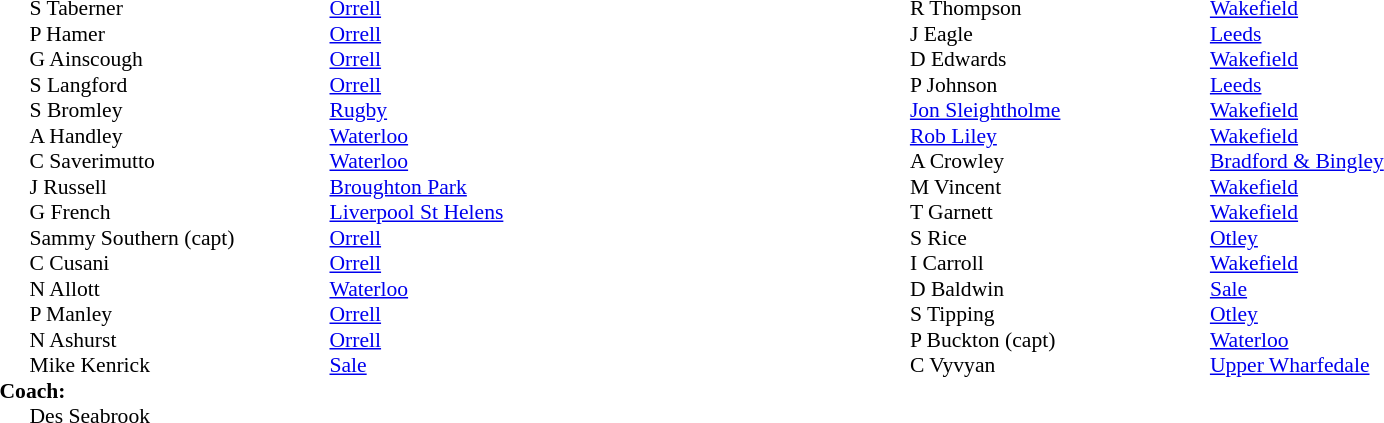<table width="80%">
<tr>
<td valign="top" width="50%"><br><table style="font-size: 90%" cellspacing="0" cellpadding="0">
<tr>
<th width="20"></th>
<th width="200"></th>
</tr>
<tr>
<td></td>
<td>S Taberner</td>
<td><a href='#'>Orrell</a></td>
</tr>
<tr>
<td></td>
<td>P Hamer</td>
<td><a href='#'>Orrell</a></td>
</tr>
<tr>
<td></td>
<td>G Ainscough</td>
<td><a href='#'>Orrell</a></td>
</tr>
<tr>
<td></td>
<td>S Langford</td>
<td><a href='#'>Orrell</a></td>
</tr>
<tr>
<td></td>
<td>S Bromley</td>
<td><a href='#'>Rugby</a></td>
</tr>
<tr>
<td></td>
<td>A Handley</td>
<td><a href='#'>Waterloo</a></td>
</tr>
<tr>
<td></td>
<td>C Saverimutto</td>
<td><a href='#'>Waterloo</a></td>
</tr>
<tr>
<td></td>
<td>J Russell</td>
<td><a href='#'>Broughton Park</a></td>
</tr>
<tr>
<td></td>
<td>G French</td>
<td><a href='#'>Liverpool St Helens</a></td>
</tr>
<tr>
<td></td>
<td>Sammy Southern (capt)</td>
<td><a href='#'>Orrell</a></td>
</tr>
<tr>
<td></td>
<td>C Cusani</td>
<td><a href='#'>Orrell</a></td>
</tr>
<tr>
<td></td>
<td>N Allott</td>
<td><a href='#'>Waterloo</a></td>
</tr>
<tr>
<td></td>
<td>P Manley</td>
<td><a href='#'>Orrell</a></td>
</tr>
<tr>
<td></td>
<td>N Ashurst</td>
<td><a href='#'>Orrell</a></td>
</tr>
<tr>
<td></td>
<td>Mike Kenrick</td>
<td><a href='#'>Sale</a></td>
</tr>
<tr>
<td colspan=3><strong>Coach:</strong></td>
</tr>
<tr>
<td></td>
<td>Des Seabrook</td>
</tr>
<tr>
</tr>
</table>
</td>
<td valign="top" width="50%"><br><table style="font-size: 90%" cellspacing="0" cellpadding="0" align="center">
<tr>
<th width="20"></th>
<th width="200"></th>
</tr>
<tr>
<td></td>
<td>R Thompson</td>
<td><a href='#'>Wakefield</a></td>
</tr>
<tr>
<td></td>
<td>J Eagle</td>
<td><a href='#'>Leeds</a></td>
</tr>
<tr>
<td></td>
<td>D Edwards</td>
<td><a href='#'>Wakefield</a></td>
</tr>
<tr>
<td></td>
<td>P Johnson</td>
<td><a href='#'>Leeds</a></td>
</tr>
<tr>
<td></td>
<td><a href='#'>Jon Sleightholme</a></td>
<td><a href='#'>Wakefield</a></td>
</tr>
<tr>
<td></td>
<td><a href='#'>Rob Liley</a></td>
<td><a href='#'>Wakefield</a></td>
</tr>
<tr>
<td></td>
<td>A Crowley</td>
<td><a href='#'>Bradford & Bingley</a></td>
</tr>
<tr>
<td></td>
<td>M Vincent</td>
<td><a href='#'>Wakefield</a></td>
</tr>
<tr>
<td></td>
<td>T Garnett</td>
<td><a href='#'>Wakefield</a></td>
</tr>
<tr>
<td></td>
<td>S Rice</td>
<td><a href='#'>Otley</a></td>
</tr>
<tr>
<td></td>
<td>I Carroll</td>
<td><a href='#'>Wakefield</a></td>
</tr>
<tr>
<td></td>
<td>D Baldwin</td>
<td><a href='#'>Sale</a></td>
</tr>
<tr>
<td></td>
<td>S Tipping</td>
<td><a href='#'>Otley</a></td>
</tr>
<tr>
<td></td>
<td>P Buckton (capt)</td>
<td><a href='#'>Waterloo</a></td>
</tr>
<tr>
<td></td>
<td>C Vyvyan</td>
<td><a href='#'>Upper Wharfedale</a></td>
</tr>
<tr>
</tr>
</table>
</td>
</tr>
</table>
